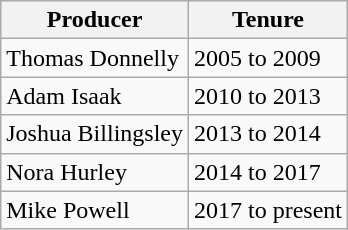<table class="wikitable">
<tr>
<th>Producer</th>
<th>Tenure</th>
</tr>
<tr>
<td>Thomas Donnelly</td>
<td>2005 to 2009</td>
</tr>
<tr>
<td>Adam Isaak</td>
<td>2010 to 2013</td>
</tr>
<tr>
<td>Joshua Billingsley</td>
<td>2013 to 2014</td>
</tr>
<tr>
<td>Nora Hurley</td>
<td>2014 to 2017</td>
</tr>
<tr>
<td>Mike Powell</td>
<td>2017 to present</td>
</tr>
</table>
